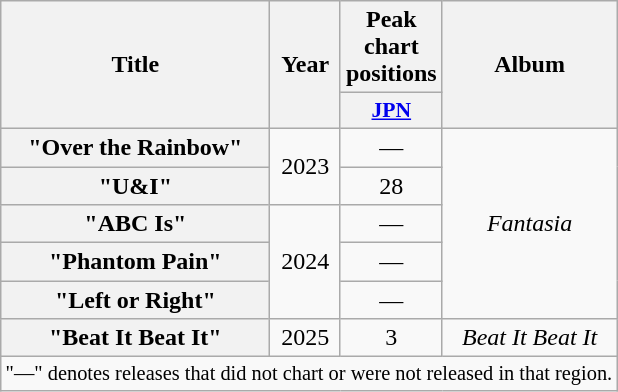<table class="wikitable plainrowheaders" style="text-align:center;">
<tr>
<th scope="col" rowspan="2">Title</th>
<th scope="col" rowspan="2">Year</th>
<th scope="col" colspan="1">Peak <br> chart <br> positions</th>
<th scope="col" rowspan="2">Album</th>
</tr>
<tr>
<th scope="col" style="font-size:90%; width:3em"><a href='#'>JPN</a><br></th>
</tr>
<tr>
<th scope="row">"Over the Rainbow"</th>
<td rowspan="2">2023</td>
<td>—</td>
<td rowspan="5"><em>Fantasia</em></td>
</tr>
<tr>
<th scope="row">"U&I"</th>
<td>28</td>
</tr>
<tr>
<th scope="row">"ABC Is"</th>
<td rowspan="3">2024</td>
<td>—</td>
</tr>
<tr>
<th scope="row">"Phantom Pain"</th>
<td>—</td>
</tr>
<tr>
<th scope="row">"Left or Right"</th>
<td>—</td>
</tr>
<tr>
<th scope="row">"Beat It Beat It"</th>
<td>2025</td>
<td>3</td>
<td><em>Beat It Beat It</em></td>
</tr>
<tr>
<td colspan="4" style="font-size:85%">"—" denotes releases that did not chart or were not released in that region.</td>
</tr>
</table>
